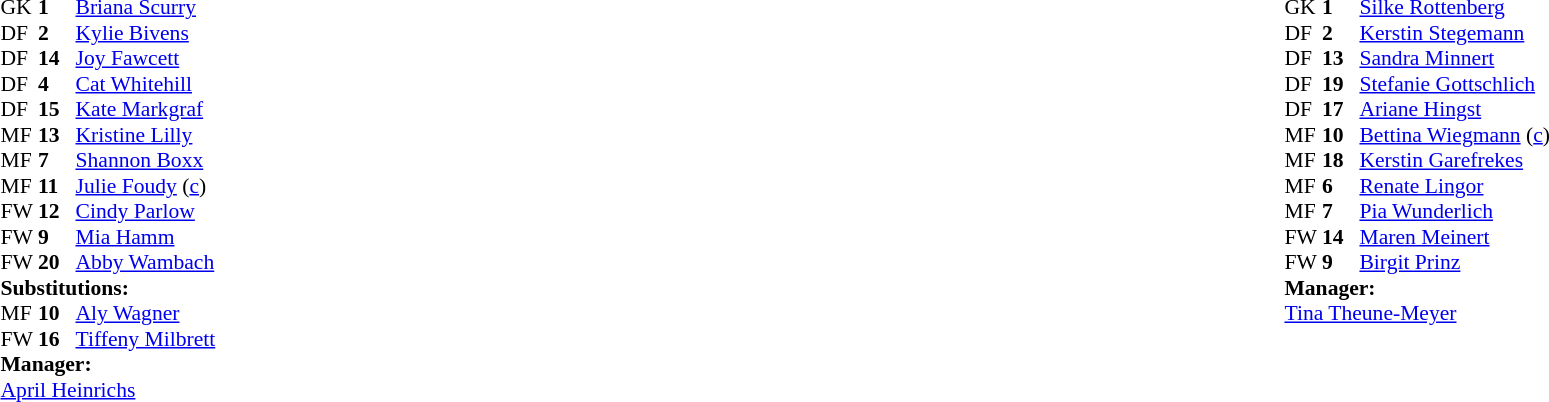<table width="100%">
<tr>
<td valign="top" width="50%"><br><table style="font-size: 90%" cellspacing="0" cellpadding="0">
<tr>
<th width="25"></th>
<th width="25"></th>
</tr>
<tr>
<td>GK</td>
<td><strong>1</strong></td>
<td><a href='#'>Briana Scurry</a></td>
</tr>
<tr>
<td>DF</td>
<td><strong>2</strong></td>
<td><a href='#'>Kylie Bivens</a></td>
<td></td>
<td></td>
</tr>
<tr>
<td>DF</td>
<td><strong>14</strong></td>
<td><a href='#'>Joy Fawcett</a></td>
</tr>
<tr>
<td>DF</td>
<td><strong>4</strong></td>
<td><a href='#'>Cat Whitehill</a></td>
</tr>
<tr>
<td>DF</td>
<td><strong>15</strong></td>
<td><a href='#'>Kate Markgraf</a></td>
</tr>
<tr>
<td>MF</td>
<td><strong>13</strong></td>
<td><a href='#'>Kristine Lilly</a></td>
</tr>
<tr>
<td>MF</td>
<td><strong>7</strong></td>
<td><a href='#'>Shannon Boxx</a></td>
</tr>
<tr>
<td>MF</td>
<td><strong>11</strong></td>
<td><a href='#'>Julie Foudy</a> (<a href='#'>c</a>)</td>
</tr>
<tr>
<td>FW</td>
<td><strong>12</strong></td>
<td><a href='#'>Cindy Parlow</a></td>
<td></td>
<td></td>
</tr>
<tr>
<td>FW</td>
<td><strong>9</strong></td>
<td><a href='#'>Mia Hamm</a></td>
</tr>
<tr>
<td>FW</td>
<td><strong>20</strong></td>
<td><a href='#'>Abby Wambach</a></td>
</tr>
<tr>
<td colspan=3><strong>Substitutions:</strong></td>
</tr>
<tr>
<td>MF</td>
<td><strong>10</strong></td>
<td><a href='#'>Aly Wagner</a></td>
<td></td>
<td></td>
</tr>
<tr>
<td>FW</td>
<td><strong>16</strong></td>
<td><a href='#'>Tiffeny Milbrett</a></td>
<td></td>
<td></td>
</tr>
<tr>
<td colspan=3><strong>Manager:</strong></td>
</tr>
<tr>
<td colspan=4><a href='#'>April Heinrichs</a></td>
</tr>
</table>
</td>
<td valign="top" width="50%"><br><table style="font-size: 90%" cellspacing="0" cellpadding="0" align="center">
<tr>
<th width=25></th>
<th width=25></th>
</tr>
<tr>
<td>GK</td>
<td><strong>1</strong></td>
<td><a href='#'>Silke Rottenberg</a></td>
</tr>
<tr>
<td>DF</td>
<td><strong>2</strong></td>
<td><a href='#'>Kerstin Stegemann</a></td>
</tr>
<tr>
<td>DF</td>
<td><strong>13</strong></td>
<td><a href='#'>Sandra Minnert</a></td>
</tr>
<tr>
<td>DF</td>
<td><strong>19</strong></td>
<td><a href='#'>Stefanie Gottschlich</a></td>
</tr>
<tr>
<td>DF</td>
<td><strong>17</strong></td>
<td><a href='#'>Ariane Hingst</a></td>
</tr>
<tr>
<td>MF</td>
<td><strong>10</strong></td>
<td><a href='#'>Bettina Wiegmann</a> (<a href='#'>c</a>)</td>
</tr>
<tr>
<td>MF</td>
<td><strong>18</strong></td>
<td><a href='#'>Kerstin Garefrekes</a></td>
</tr>
<tr>
<td>MF</td>
<td><strong>6</strong></td>
<td><a href='#'>Renate Lingor</a></td>
</tr>
<tr>
<td>MF</td>
<td><strong>7</strong></td>
<td><a href='#'>Pia Wunderlich</a></td>
</tr>
<tr>
<td>FW</td>
<td><strong>14</strong></td>
<td><a href='#'>Maren Meinert</a></td>
</tr>
<tr>
<td>FW</td>
<td><strong>9</strong></td>
<td><a href='#'>Birgit Prinz</a></td>
</tr>
<tr>
<td colspan=3><strong>Manager:</strong></td>
</tr>
<tr>
<td colspan=4><a href='#'>Tina Theune-Meyer</a></td>
</tr>
</table>
</td>
</tr>
</table>
